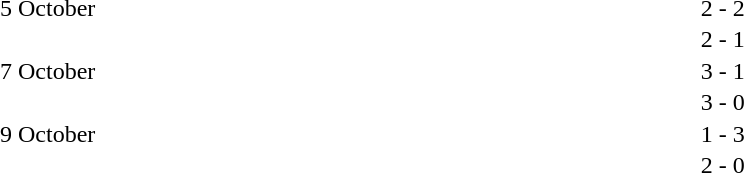<table cellspacing=1 width=85%>
<tr>
<th width=15%></th>
<th width=25%></th>
<th width=10%></th>
<th width=25%></th>
<th width=25%></th>
</tr>
<tr>
<td>5 October</td>
<td align=right></td>
<td align=center>2 - 2</td>
<td></td>
</tr>
<tr>
<td></td>
<td align=right></td>
<td align=center>2 - 1</td>
<td></td>
</tr>
<tr>
<td>7 October</td>
<td align=right></td>
<td align=center>3 - 1</td>
<td></td>
</tr>
<tr>
<td></td>
<td align=right></td>
<td align=center>3 - 0</td>
<td></td>
</tr>
<tr>
<td>9 October</td>
<td align=right></td>
<td align=center>1 - 3</td>
<td></td>
</tr>
<tr>
<td></td>
<td align=right></td>
<td align=center>2 - 0</td>
<td></td>
</tr>
</table>
